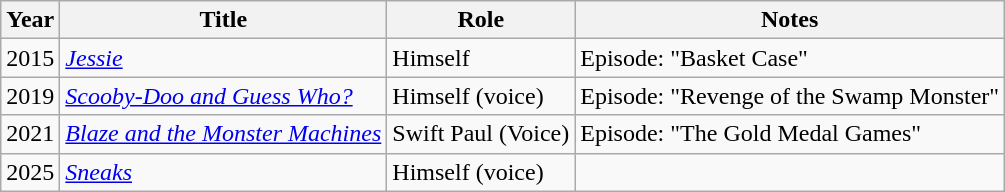<table class="wikitable sortable">
<tr>
<th>Year</th>
<th>Title</th>
<th>Role</th>
<th class="unsortable">Notes</th>
</tr>
<tr>
<td>2015</td>
<td><em><a href='#'>Jessie</a></em></td>
<td>Himself</td>
<td>Episode: "Basket Case"</td>
</tr>
<tr>
<td>2019</td>
<td><em><a href='#'>Scooby-Doo and Guess Who?</a></em></td>
<td>Himself (voice)</td>
<td>Episode: "Revenge of the Swamp Monster"</td>
</tr>
<tr>
<td>2021</td>
<td><em><a href='#'>Blaze and the Monster Machines</a></em></td>
<td>Swift Paul (Voice)</td>
<td>Episode: "The Gold Medal Games"</td>
</tr>
<tr>
<td>2025</td>
<td><em><a href='#'>Sneaks</a></em></td>
<td>Himself (voice)</td>
<td></td>
</tr>
</table>
